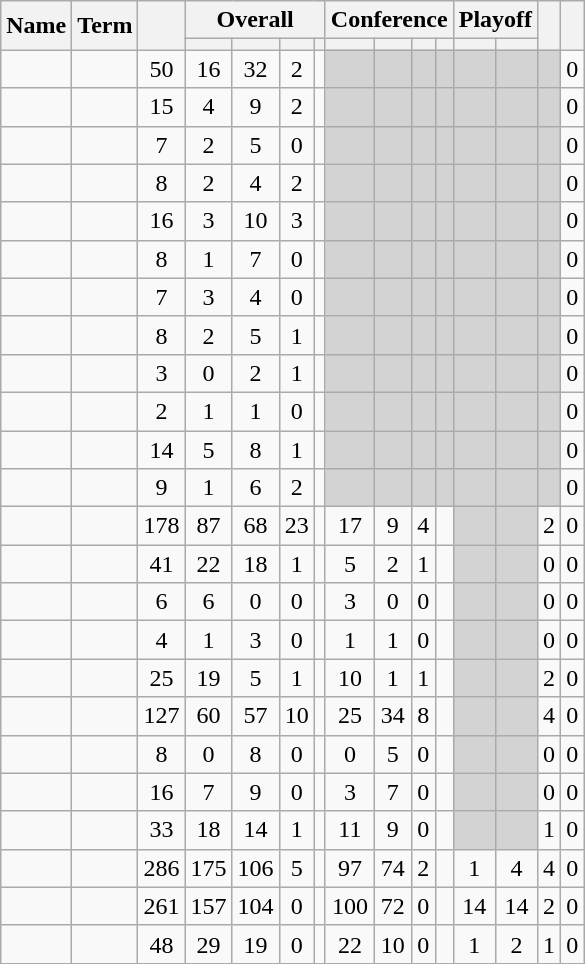<table class="wikitable sortable" style="text-align:center">
<tr>
<th rowspan=2>Name</th>
<th rowspan=2>Term</th>
<th rowspan=2></th>
<th colspan=4>Overall</th>
<th colspan=4>Conference</th>
<th colspan=2>Playoff</th>
<th rowspan=2></th>
<th rowspan=2></th>
</tr>
<tr>
<th></th>
<th></th>
<th></th>
<th></th>
<th></th>
<th></th>
<th></th>
<th></th>
<th></th>
<th></th>
</tr>
<tr>
<td></td>
<td></td>
<td>50</td>
<td>16</td>
<td>32</td>
<td>2</td>
<td></td>
<td bgcolor=lightgrey> </td>
<td bgcolor=lightgrey> </td>
<td bgcolor=lightgrey> </td>
<td bgcolor=lightgrey> </td>
<td bgcolor=lightgrey> </td>
<td bgcolor=lightgrey> </td>
<td bgcolor=lightgrey> </td>
<td>0</td>
</tr>
<tr>
<td></td>
<td></td>
<td>15</td>
<td>4</td>
<td>9</td>
<td>2</td>
<td></td>
<td bgcolor=lightgrey> </td>
<td bgcolor=lightgrey> </td>
<td bgcolor=lightgrey> </td>
<td bgcolor=lightgrey> </td>
<td bgcolor=lightgrey> </td>
<td bgcolor=lightgrey> </td>
<td bgcolor=lightgrey> </td>
<td>0</td>
</tr>
<tr>
<td></td>
<td></td>
<td>7</td>
<td>2</td>
<td>5</td>
<td>0</td>
<td></td>
<td bgcolor=lightgrey> </td>
<td bgcolor=lightgrey> </td>
<td bgcolor=lightgrey> </td>
<td bgcolor=lightgrey> </td>
<td bgcolor=lightgrey> </td>
<td bgcolor=lightgrey> </td>
<td bgcolor=lightgrey> </td>
<td>0</td>
</tr>
<tr>
<td></td>
<td></td>
<td>8</td>
<td>2</td>
<td>4</td>
<td>2</td>
<td></td>
<td bgcolor=lightgrey> </td>
<td bgcolor=lightgrey> </td>
<td bgcolor=lightgrey> </td>
<td bgcolor=lightgrey> </td>
<td bgcolor=lightgrey> </td>
<td bgcolor=lightgrey> </td>
<td bgcolor=lightgrey> </td>
<td>0</td>
</tr>
<tr>
<td></td>
<td></td>
<td>16</td>
<td>3</td>
<td>10</td>
<td>3</td>
<td></td>
<td bgcolor=lightgrey> </td>
<td bgcolor=lightgrey> </td>
<td bgcolor=lightgrey> </td>
<td bgcolor=lightgrey> </td>
<td bgcolor=lightgrey> </td>
<td bgcolor=lightgrey> </td>
<td bgcolor=lightgrey> </td>
<td>0</td>
</tr>
<tr>
<td></td>
<td></td>
<td>8</td>
<td>1</td>
<td>7</td>
<td>0</td>
<td></td>
<td bgcolor=lightgrey> </td>
<td bgcolor=lightgrey> </td>
<td bgcolor=lightgrey> </td>
<td bgcolor=lightgrey> </td>
<td bgcolor=lightgrey> </td>
<td bgcolor=lightgrey> </td>
<td bgcolor=lightgrey> </td>
<td>0</td>
</tr>
<tr>
<td></td>
<td></td>
<td>7</td>
<td>3</td>
<td>4</td>
<td>0</td>
<td></td>
<td bgcolor=lightgrey> </td>
<td bgcolor=lightgrey> </td>
<td bgcolor=lightgrey> </td>
<td bgcolor=lightgrey> </td>
<td bgcolor=lightgrey> </td>
<td bgcolor=lightgrey> </td>
<td bgcolor=lightgrey> </td>
<td>0</td>
</tr>
<tr>
<td></td>
<td></td>
<td>8</td>
<td>2</td>
<td>5</td>
<td>1</td>
<td></td>
<td bgcolor=lightgrey> </td>
<td bgcolor=lightgrey> </td>
<td bgcolor=lightgrey> </td>
<td bgcolor=lightgrey> </td>
<td bgcolor=lightgrey> </td>
<td bgcolor=lightgrey> </td>
<td bgcolor=lightgrey> </td>
<td>0</td>
</tr>
<tr>
<td></td>
<td></td>
<td>3</td>
<td>0</td>
<td>2</td>
<td>1</td>
<td></td>
<td bgcolor=lightgrey> </td>
<td bgcolor=lightgrey> </td>
<td bgcolor=lightgrey> </td>
<td bgcolor=lightgrey> </td>
<td bgcolor=lightgrey> </td>
<td bgcolor=lightgrey> </td>
<td bgcolor=lightgrey> </td>
<td>0</td>
</tr>
<tr>
<td></td>
<td></td>
<td>2</td>
<td>1</td>
<td>1</td>
<td>0</td>
<td></td>
<td bgcolor=lightgrey> </td>
<td bgcolor=lightgrey> </td>
<td bgcolor=lightgrey> </td>
<td bgcolor=lightgrey> </td>
<td bgcolor=lightgrey> </td>
<td bgcolor=lightgrey> </td>
<td bgcolor=lightgrey> </td>
<td>0</td>
</tr>
<tr>
<td></td>
<td></td>
<td>14</td>
<td>5</td>
<td>8</td>
<td>1</td>
<td></td>
<td bgcolor=lightgrey> </td>
<td bgcolor=lightgrey> </td>
<td bgcolor=lightgrey> </td>
<td bgcolor=lightgrey> </td>
<td bgcolor=lightgrey> </td>
<td bgcolor=lightgrey> </td>
<td bgcolor=lightgrey> </td>
<td>0</td>
</tr>
<tr>
<td></td>
<td></td>
<td>9</td>
<td>1</td>
<td>6</td>
<td>2</td>
<td></td>
<td bgcolor=lightgrey> </td>
<td bgcolor=lightgrey> </td>
<td bgcolor=lightgrey> </td>
<td bgcolor=lightgrey> </td>
<td bgcolor=lightgrey> </td>
<td bgcolor=lightgrey> </td>
<td bgcolor=lightgrey> </td>
<td>0</td>
</tr>
<tr>
<td></td>
<td></td>
<td>178</td>
<td>87</td>
<td>68</td>
<td>23</td>
<td></td>
<td>17</td>
<td>9</td>
<td>4</td>
<td></td>
<td bgcolor=lightgrey> </td>
<td bgcolor=lightgrey> </td>
<td>2</td>
<td>0</td>
</tr>
<tr>
<td></td>
<td></td>
<td>41</td>
<td>22</td>
<td>18</td>
<td>1</td>
<td></td>
<td>5</td>
<td>2</td>
<td>1</td>
<td></td>
<td bgcolor=lightgrey> </td>
<td bgcolor=lightgrey> </td>
<td>0</td>
<td>0</td>
</tr>
<tr>
<td></td>
<td></td>
<td>6</td>
<td>6</td>
<td>0</td>
<td>0</td>
<td></td>
<td>3</td>
<td>0</td>
<td>0</td>
<td></td>
<td bgcolor=lightgrey> </td>
<td bgcolor=lightgrey> </td>
<td>0</td>
<td>0</td>
</tr>
<tr>
<td></td>
<td></td>
<td>4</td>
<td>1</td>
<td>3</td>
<td>0</td>
<td></td>
<td>1</td>
<td>1</td>
<td>0</td>
<td></td>
<td bgcolor=lightgrey> </td>
<td bgcolor=lightgrey> </td>
<td>0</td>
<td>0</td>
</tr>
<tr>
<td></td>
<td></td>
<td>25</td>
<td>19</td>
<td>5</td>
<td>1</td>
<td></td>
<td>10</td>
<td>1</td>
<td>1</td>
<td></td>
<td bgcolor=lightgrey> </td>
<td bgcolor=lightgrey> </td>
<td>2</td>
<td>0</td>
</tr>
<tr>
<td></td>
<td></td>
<td>127</td>
<td>60</td>
<td>57</td>
<td>10</td>
<td></td>
<td>25</td>
<td>34</td>
<td>8</td>
<td></td>
<td bgcolor=lightgrey> </td>
<td bgcolor=lightgrey> </td>
<td>4</td>
<td>0</td>
</tr>
<tr>
<td></td>
<td></td>
<td>8</td>
<td>0</td>
<td>8</td>
<td>0</td>
<td></td>
<td>0</td>
<td>5</td>
<td>0</td>
<td></td>
<td bgcolor=lightgrey> </td>
<td bgcolor=lightgrey> </td>
<td>0</td>
<td>0</td>
</tr>
<tr>
<td></td>
<td></td>
<td>16</td>
<td>7</td>
<td>9</td>
<td>0</td>
<td></td>
<td>3</td>
<td>7</td>
<td>0</td>
<td></td>
<td bgcolor=lightgrey> </td>
<td bgcolor=lightgrey> </td>
<td>0</td>
<td>0</td>
</tr>
<tr>
<td></td>
<td></td>
<td>33</td>
<td>18</td>
<td>14</td>
<td>1</td>
<td></td>
<td>11</td>
<td>9</td>
<td>0</td>
<td></td>
<td bgcolor=lightgrey> </td>
<td bgcolor=lightgrey> </td>
<td>1</td>
<td>0</td>
</tr>
<tr>
<td></td>
<td></td>
<td>286</td>
<td>175</td>
<td>106</td>
<td>5</td>
<td></td>
<td>97</td>
<td>74</td>
<td>2</td>
<td></td>
<td>1</td>
<td>4</td>
<td>4</td>
<td>0</td>
</tr>
<tr>
<td></td>
<td></td>
<td>261</td>
<td>157</td>
<td>104</td>
<td>0</td>
<td></td>
<td>100</td>
<td>72</td>
<td>0</td>
<td></td>
<td>14</td>
<td>14</td>
<td>2</td>
<td>0</td>
</tr>
<tr>
<td></td>
<td></td>
<td>48</td>
<td>29</td>
<td>19</td>
<td>0</td>
<td></td>
<td>22</td>
<td>10</td>
<td>0</td>
<td></td>
<td>1</td>
<td>2</td>
<td>1</td>
<td>0</td>
</tr>
</table>
